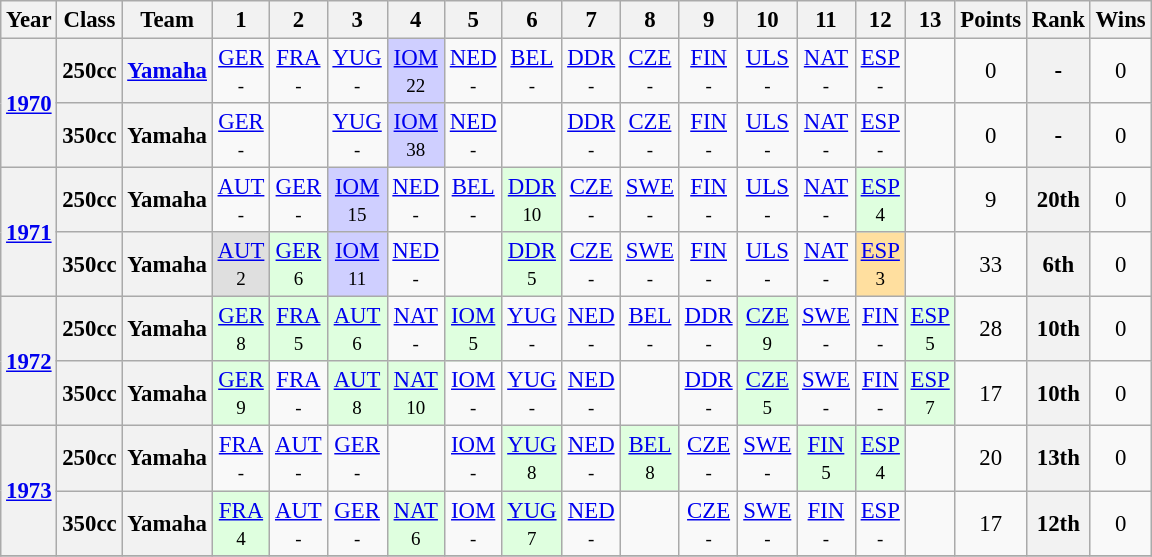<table class="wikitable" style="text-align:center; font-size:95%">
<tr>
<th>Year</th>
<th>Class</th>
<th>Team</th>
<th>1</th>
<th>2</th>
<th>3</th>
<th>4</th>
<th>5</th>
<th>6</th>
<th>7</th>
<th>8</th>
<th>9</th>
<th>10</th>
<th>11</th>
<th>12</th>
<th>13</th>
<th>Points</th>
<th>Rank</th>
<th>Wins</th>
</tr>
<tr>
<th rowspan=2><a href='#'>1970</a></th>
<th>250cc</th>
<th><a href='#'>Yamaha</a></th>
<td><a href='#'>GER</a><br><small>-</small></td>
<td><a href='#'>FRA</a><br><small>-</small></td>
<td><a href='#'>YUG</a><br><small>-</small></td>
<td style="background:#CFCFFF;"><a href='#'>IOM</a><br><small>22</small></td>
<td><a href='#'>NED</a><br><small>-</small></td>
<td><a href='#'>BEL</a><br><small>-</small></td>
<td><a href='#'>DDR</a><br><small>-</small></td>
<td><a href='#'>CZE</a><br><small>-</small></td>
<td><a href='#'>FIN</a><br><small>-</small></td>
<td><a href='#'>ULS</a><br><small>-</small></td>
<td><a href='#'>NAT</a><br><small>-</small></td>
<td><a href='#'>ESP</a><br><small>-</small></td>
<td></td>
<td>0</td>
<th>-</th>
<td>0</td>
</tr>
<tr>
<th>350cc</th>
<th>Yamaha</th>
<td><a href='#'>GER</a><br><small>-</small></td>
<td></td>
<td><a href='#'>YUG</a><br><small>-</small></td>
<td style="background:#CFCFFF;"><a href='#'>IOM</a><br><small>38</small></td>
<td><a href='#'>NED</a><br><small>-</small></td>
<td></td>
<td><a href='#'>DDR</a><br><small>-</small></td>
<td><a href='#'>CZE</a><br><small>-</small></td>
<td><a href='#'>FIN</a><br><small>-</small></td>
<td><a href='#'>ULS</a><br><small>-</small></td>
<td><a href='#'>NAT</a><br><small>-</small></td>
<td><a href='#'>ESP</a><br><small>-</small></td>
<td></td>
<td>0</td>
<th>-</th>
<td>0</td>
</tr>
<tr>
<th rowspan=2><a href='#'>1971</a></th>
<th>250cc</th>
<th>Yamaha</th>
<td><a href='#'>AUT</a><br><small>-</small></td>
<td><a href='#'>GER</a><br><small>-</small></td>
<td style="background:#CFCFFF;"><a href='#'>IOM</a><br><small>15</small></td>
<td><a href='#'>NED</a><br><small>-</small></td>
<td><a href='#'>BEL</a><br><small>-</small></td>
<td style="background:#DFFFDF;"><a href='#'>DDR</a><br><small>10</small></td>
<td><a href='#'>CZE</a><br><small>-</small></td>
<td><a href='#'>SWE</a><br><small>-</small></td>
<td><a href='#'>FIN</a><br><small>-</small></td>
<td><a href='#'>ULS</a><br><small>-</small></td>
<td><a href='#'>NAT</a><br><small>-</small></td>
<td style="background:#DFFFDF;"><a href='#'>ESP</a><br><small>4</small></td>
<td></td>
<td>9</td>
<th>20th</th>
<td>0</td>
</tr>
<tr>
<th>350cc</th>
<th>Yamaha</th>
<td style="background:#DFDFDF;"><a href='#'>AUT</a><br><small>2</small></td>
<td style="background:#DFFFDF;"><a href='#'>GER</a><br><small>6</small></td>
<td style="background:#CFCFFF;"><a href='#'>IOM</a><br><small>11</small></td>
<td><a href='#'>NED</a><br><small>-</small></td>
<td></td>
<td style="background:#DFFFDF;"><a href='#'>DDR</a><br><small>5</small></td>
<td><a href='#'>CZE</a><br><small>-</small></td>
<td><a href='#'>SWE</a><br><small>-</small></td>
<td><a href='#'>FIN</a><br><small>-</small></td>
<td><a href='#'>ULS</a><br><small>-</small></td>
<td><a href='#'>NAT</a><br><small>-</small></td>
<td style="background:#FFDF9F;"><a href='#'>ESP</a><br><small>3</small></td>
<td></td>
<td>33</td>
<th>6th</th>
<td>0</td>
</tr>
<tr>
<th rowspan=2><a href='#'>1972</a></th>
<th>250cc</th>
<th>Yamaha</th>
<td style="background:#DFFFDF;"><a href='#'>GER</a><br><small>8</small></td>
<td style="background:#DFFFDF;"><a href='#'>FRA</a><br><small>5</small></td>
<td style="background:#DFFFDF;"><a href='#'>AUT</a><br><small>6</small></td>
<td><a href='#'>NAT</a><br><small>-</small></td>
<td style="background:#DFFFDF;"><a href='#'>IOM</a><br><small>5</small></td>
<td><a href='#'>YUG</a><br><small>-</small></td>
<td><a href='#'>NED</a><br><small>-</small></td>
<td><a href='#'>BEL</a><br><small>-</small></td>
<td><a href='#'>DDR</a><br><small>-</small></td>
<td style="background:#DFFFDF;"><a href='#'>CZE</a><br><small>9</small></td>
<td><a href='#'>SWE</a><br><small>-</small></td>
<td><a href='#'>FIN</a><br><small>-</small></td>
<td style="background:#DFFFDF;"><a href='#'>ESP</a><br><small>5</small></td>
<td>28</td>
<th>10th</th>
<td>0</td>
</tr>
<tr>
<th>350cc</th>
<th>Yamaha</th>
<td style="background:#DFFFDF;"><a href='#'>GER</a><br><small>9</small></td>
<td><a href='#'>FRA</a><br><small>-</small></td>
<td style="background:#DFFFDF;"><a href='#'>AUT</a><br><small>8</small></td>
<td style="background:#DFFFDF;"><a href='#'>NAT</a><br><small>10</small></td>
<td><a href='#'>IOM</a><br><small>-</small></td>
<td><a href='#'>YUG</a><br><small>-</small></td>
<td><a href='#'>NED</a><br><small>-</small></td>
<td></td>
<td><a href='#'>DDR</a><br><small>-</small></td>
<td style="background:#DFFFDF;"><a href='#'>CZE</a><br><small>5</small></td>
<td><a href='#'>SWE</a><br><small>-</small></td>
<td><a href='#'>FIN</a><br><small>-</small></td>
<td style="background:#DFFFDF;"><a href='#'>ESP</a><br><small>7</small></td>
<td>17</td>
<th>10th</th>
<td>0</td>
</tr>
<tr>
<th rowspan=2><a href='#'>1973</a></th>
<th>250cc</th>
<th>Yamaha</th>
<td><a href='#'>FRA</a><br><small>-</small></td>
<td><a href='#'>AUT</a><br><small>-</small></td>
<td><a href='#'>GER</a><br><small>-</small></td>
<td></td>
<td><a href='#'>IOM</a><br><small>-</small></td>
<td style="background:#DFFFDF;"><a href='#'>YUG</a><br><small>8</small></td>
<td><a href='#'>NED</a><br><small>-</small></td>
<td style="background:#DFFFDF;"><a href='#'>BEL</a><br><small>8</small></td>
<td><a href='#'>CZE</a><br><small>-</small></td>
<td><a href='#'>SWE</a><br><small>-</small></td>
<td style="background:#DFFFDF;"><a href='#'>FIN</a><br><small>5</small></td>
<td style="background:#DFFFDF;"><a href='#'>ESP</a><br><small>4</small></td>
<td></td>
<td>20</td>
<th>13th</th>
<td>0</td>
</tr>
<tr>
<th>350cc</th>
<th>Yamaha</th>
<td style="background:#DFFFDF;"><a href='#'>FRA</a><br><small>4</small></td>
<td><a href='#'>AUT</a><br><small>-</small></td>
<td><a href='#'>GER</a><br><small>-</small></td>
<td style="background:#DFFFDF;"><a href='#'>NAT</a><br><small>6</small></td>
<td><a href='#'>IOM</a><br><small>-</small></td>
<td style="background:#DFFFDF;"><a href='#'>YUG</a><br><small>7</small></td>
<td><a href='#'>NED</a><br><small>-</small></td>
<td></td>
<td><a href='#'>CZE</a><br><small>-</small></td>
<td><a href='#'>SWE</a><br><small>-</small></td>
<td><a href='#'>FIN</a><br><small>-</small></td>
<td><a href='#'>ESP</a><br><small>-</small></td>
<td></td>
<td>17</td>
<th>12th</th>
<td>0</td>
</tr>
<tr>
</tr>
</table>
